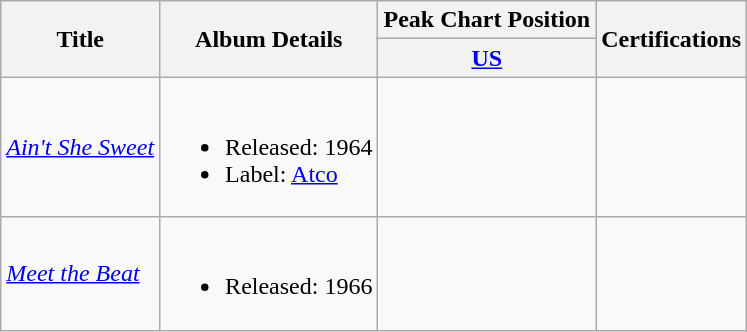<table class="wikitable sortable">
<tr>
<th rowspan="2">Title</th>
<th rowspan="2">Album Details</th>
<th>Peak Chart Position</th>
<th rowspan="2">Certifications</th>
</tr>
<tr>
<th><a href='#'>US</a></th>
</tr>
<tr>
<td><em><a href='#'>Ain't She Sweet</a></em></td>
<td><br><ul><li>Released: 1964</li><li>Label: <a href='#'>Atco</a></li></ul></td>
<td></td>
<td></td>
</tr>
<tr>
<td><em><a href='#'>Meet the Beat</a></em></td>
<td><br><ul><li>Released: 1966</li></ul></td>
<td></td>
<td></td>
</tr>
</table>
